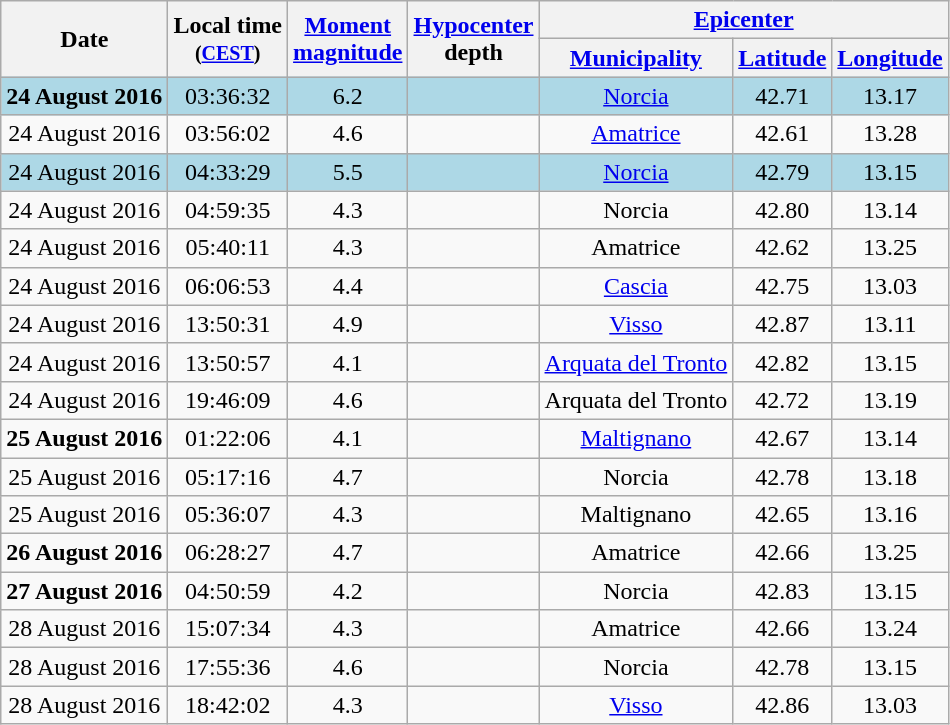<table class="wikitable sortable" style="text-align: center;">
<tr>
<th class="unsortable" rowspan="2">Date</th>
<th class="unsortable" rowspan="2">Local time <br><small>(<a href='#'>CEST</a>)</small></th>
<th rowspan="2"><a href='#'>Moment<br>magnitude</a></th>
<th rowspan="2"><a href='#'>Hypocenter</a><br>depth</th>
<th colspan="3"><a href='#'>Epicenter</a></th>
</tr>
<tr>
<th><a href='#'>Municipality</a></th>
<th><a href='#'>Latitude</a></th>
<th><a href='#'>Longitude</a></th>
</tr>
<tr style="background-color: lightblue;">
<td style="font-weight:bold">24 August 2016</td>
<td>03:36:32</td>
<td>6.2</td>
<td></td>
<td><a href='#'>Norcia</a></td>
<td>42.71</td>
<td>13.17</td>
</tr>
<tr>
<td>24 August 2016</td>
<td>03:56:02</td>
<td>4.6</td>
<td></td>
<td><a href='#'>Amatrice</a></td>
<td>42.61</td>
<td>13.28</td>
</tr>
<tr style="background-color: lightblue;">
<td>24 August 2016</td>
<td>04:33:29</td>
<td>5.5</td>
<td></td>
<td><a href='#'>Norcia</a></td>
<td>42.79</td>
<td>13.15</td>
</tr>
<tr>
<td>24 August 2016</td>
<td>04:59:35</td>
<td>4.3</td>
<td></td>
<td>Norcia</td>
<td>42.80</td>
<td>13.14</td>
</tr>
<tr>
<td>24 August 2016</td>
<td>05:40:11</td>
<td>4.3</td>
<td></td>
<td>Amatrice</td>
<td>42.62</td>
<td>13.25</td>
</tr>
<tr>
<td>24 August 2016</td>
<td>06:06:53</td>
<td>4.4</td>
<td></td>
<td><a href='#'>Cascia</a></td>
<td>42.75</td>
<td>13.03</td>
</tr>
<tr>
<td>24 August 2016</td>
<td>13:50:31</td>
<td>4.9</td>
<td></td>
<td><a href='#'>Visso</a></td>
<td>42.87</td>
<td>13.11</td>
</tr>
<tr>
<td>24 August 2016</td>
<td>13:50:57</td>
<td>4.1</td>
<td></td>
<td><a href='#'>Arquata del Tronto</a></td>
<td>42.82</td>
<td>13.15</td>
</tr>
<tr>
<td>24 August 2016</td>
<td>19:46:09</td>
<td>4.6</td>
<td></td>
<td>Arquata del Tronto</td>
<td>42.72</td>
<td>13.19</td>
</tr>
<tr>
<td style="font-weight:bold">25 August 2016</td>
<td>01:22:06</td>
<td>4.1</td>
<td></td>
<td><a href='#'>Maltignano</a></td>
<td>42.67</td>
<td>13.14</td>
</tr>
<tr>
<td>25 August 2016</td>
<td>05:17:16</td>
<td>4.7</td>
<td></td>
<td>Norcia</td>
<td>42.78</td>
<td>13.18</td>
</tr>
<tr>
<td>25 August 2016</td>
<td>05:36:07</td>
<td>4.3</td>
<td></td>
<td>Maltignano</td>
<td>42.65</td>
<td>13.16</td>
</tr>
<tr>
<td style="font-weight:bold">26 August 2016</td>
<td>06:28:27</td>
<td>4.7</td>
<td></td>
<td>Amatrice</td>
<td>42.66</td>
<td>13.25</td>
</tr>
<tr>
<td style="font-weight:bold">27 August 2016</td>
<td>04:50:59</td>
<td>4.2</td>
<td></td>
<td>Norcia</td>
<td>42.83</td>
<td>13.15</td>
</tr>
<tr>
<td>28 August 2016</td>
<td>15:07:34</td>
<td>4.3</td>
<td></td>
<td>Amatrice</td>
<td>42.66</td>
<td>13.24</td>
</tr>
<tr>
<td>28 August 2016</td>
<td>17:55:36</td>
<td>4.6</td>
<td></td>
<td>Norcia</td>
<td>42.78</td>
<td>13.15</td>
</tr>
<tr>
<td>28 August 2016</td>
<td>18:42:02</td>
<td>4.3</td>
<td></td>
<td><a href='#'>Visso</a></td>
<td>42.86</td>
<td>13.03</td>
</tr>
</table>
